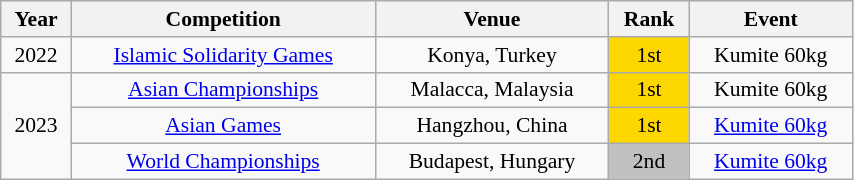<table class="wikitable sortable" width=45% style="font-size:90%; text-align:center;">
<tr>
<th>Year</th>
<th>Competition</th>
<th>Venue</th>
<th>Rank</th>
<th>Event</th>
</tr>
<tr>
<td>2022</td>
<td><a href='#'>Islamic Solidarity Games</a></td>
<td>Konya, Turkey</td>
<td bgcolor="gold">1st</td>
<td>Kumite 60kg</td>
</tr>
<tr>
<td rowspan=3>2023</td>
<td><a href='#'>Asian Championships</a></td>
<td>Malacca, Malaysia</td>
<td bgcolor="gold">1st</td>
<td>Kumite 60kg</td>
</tr>
<tr>
<td><a href='#'>Asian Games</a></td>
<td>Hangzhou, China</td>
<td bgcolor="gold">1st</td>
<td><a href='#'>Kumite 60kg</a></td>
</tr>
<tr>
<td><a href='#'>World Championships</a></td>
<td>Budapest, Hungary</td>
<td bgcolor="silver">2nd</td>
<td><a href='#'>Kumite 60kg</a></td>
</tr>
</table>
